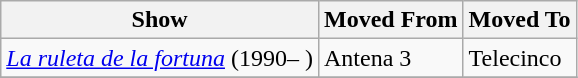<table class="wikitable sortable">
<tr ">
<th>Show</th>
<th>Moved From</th>
<th>Moved To</th>
</tr>
<tr>
<td><em><a href='#'>La ruleta de la fortuna</a></em> (1990– )</td>
<td>Antena 3</td>
<td>Telecinco</td>
</tr>
<tr>
</tr>
</table>
